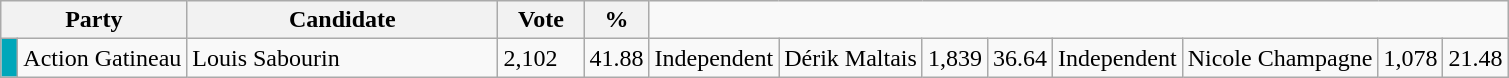<table class="wikitable">
<tr>
<th bgcolor="#DDDDFF" width="100px" colspan="2">Party</th>
<th bgcolor="#DDDDFF" width="200px">Candidate</th>
<th bgcolor="#DDDDFF" width="50px">Vote</th>
<th bgcolor="#DDDDFF" width="30px">%</th>
</tr>
<tr>
<td bgcolor=#00a7ba> </td>
<td>Action Gatineau</td>
<td>Louis Sabourin</td>
<td>2,102</td>
<td>41.88<br></td>
<td>Independent</td>
<td>Dérik Maltais</td>
<td>1,839</td>
<td>36.64<br></td>
<td>Independent</td>
<td>Nicole Champagne</td>
<td>1,078</td>
<td>21.48</td>
</tr>
</table>
